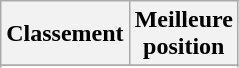<table class="wikitable sortable" border="1">
<tr>
<th>Classement</th>
<th>Meilleure<br>position</th>
</tr>
<tr>
</tr>
<tr>
</tr>
<tr>
</tr>
</table>
